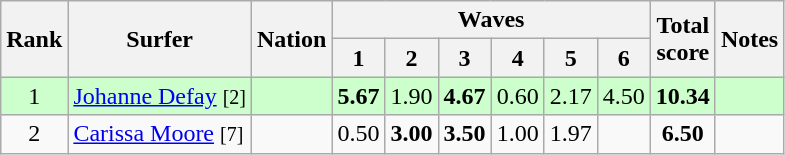<table class="wikitable sortable" style="text-align:center">
<tr>
<th rowspan=2>Rank</th>
<th rowspan=2>Surfer</th>
<th rowspan=2>Nation</th>
<th colspan=6>Waves</th>
<th rowspan=2>Total<br>score</th>
<th rowspan=2>Notes</th>
</tr>
<tr>
<th>1</th>
<th>2</th>
<th>3</th>
<th>4</th>
<th>5</th>
<th>6</th>
</tr>
<tr bgcolor=ccffcc>
<td>1</td>
<td align=left><a href='#'>Johanne Defay</a> <small>[2]</small></td>
<td align=left></td>
<td><strong>5.67</strong></td>
<td>1.90</td>
<td><strong>4.67</strong></td>
<td>0.60</td>
<td>2.17</td>
<td>4.50</td>
<td><strong>10.34</strong></td>
<td></td>
</tr>
<tr>
<td>2</td>
<td align=left><a href='#'>Carissa Moore</a> <small>[7]</small></td>
<td align=left></td>
<td>0.50</td>
<td><strong>3.00</strong></td>
<td><strong>3.50</strong></td>
<td>1.00</td>
<td>1.97</td>
<td></td>
<td><strong>6.50</strong></td>
<td></td>
</tr>
</table>
